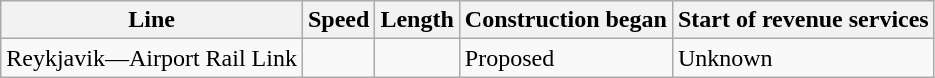<table class="wikitable">
<tr>
<th>Line</th>
<th>Speed</th>
<th>Length</th>
<th>Construction began</th>
<th>Start of revenue services</th>
</tr>
<tr>
<td>Reykjavik—Airport Rail Link</td>
<td></td>
<td></td>
<td>Proposed</td>
<td>Unknown</td>
</tr>
</table>
